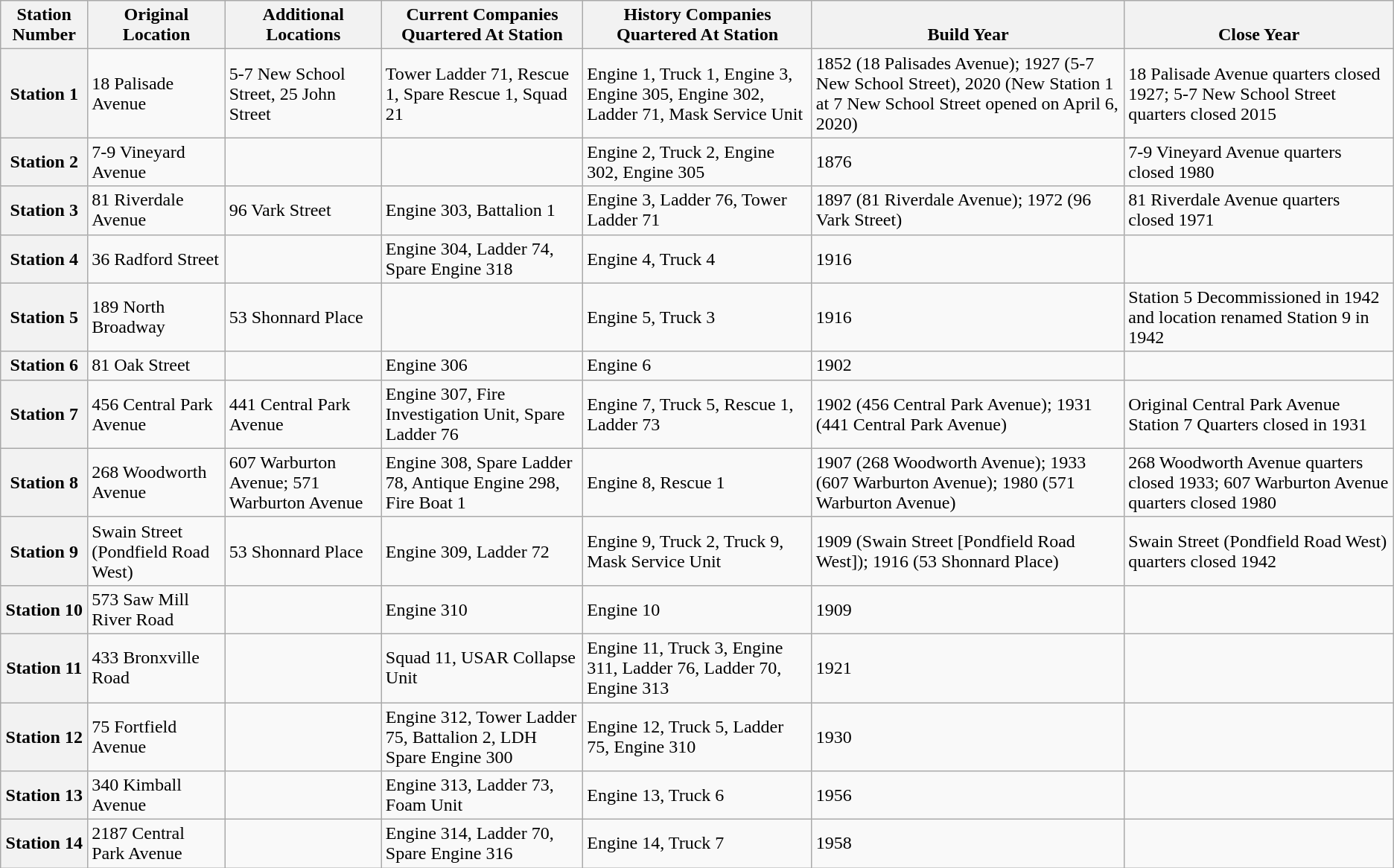<table class=wikitable>
<tr valign=bottom>
<th>Station Number</th>
<th>Original Location</th>
<th>Additional Locations</th>
<th>Current Companies Quartered At Station</th>
<th>History Companies Quartered At Station</th>
<th>Build Year</th>
<th>Close Year</th>
</tr>
<tr>
<th>Station 1</th>
<td>18 Palisade Avenue</td>
<td>5-7 New School Street, 25 John Street</td>
<td>Tower Ladder 71, Rescue 1, Spare Rescue 1, Squad 21</td>
<td>Engine 1, Truck 1, Engine 3, Engine 305, Engine 302, Ladder 71, Mask Service Unit</td>
<td>1852 (18 Palisades Avenue); 1927 (5-7 New School Street), 2020 (New Station 1 at 7 New School Street opened on April 6, 2020)</td>
<td>18 Palisade Avenue quarters closed 1927; 5-7 New School Street quarters closed 2015</td>
</tr>
<tr>
<th>Station 2</th>
<td>7-9 Vineyard Avenue</td>
<td></td>
<td></td>
<td>Engine 2, Truck 2, Engine 302, Engine 305</td>
<td>1876</td>
<td>7-9 Vineyard Avenue quarters closed 1980</td>
</tr>
<tr>
<th>Station 3</th>
<td>81 Riverdale Avenue</td>
<td>96 Vark Street</td>
<td>Engine 303, Battalion 1</td>
<td>Engine 3, Ladder 76, Tower Ladder 71</td>
<td>1897 (81 Riverdale Avenue);     1972 (96 Vark Street)</td>
<td>81 Riverdale Avenue quarters closed 1971</td>
</tr>
<tr>
<th>Station 4</th>
<td>36 Radford Street</td>
<td></td>
<td>Engine 304, Ladder 74, Spare Engine 318</td>
<td>Engine 4, Truck 4</td>
<td>1916</td>
<td></td>
</tr>
<tr>
<th>Station 5</th>
<td>189 North Broadway</td>
<td>53 Shonnard Place</td>
<td></td>
<td>Engine 5, Truck 3</td>
<td>1916</td>
<td>Station 5 Decommissioned in 1942 and location renamed Station 9 in 1942</td>
</tr>
<tr>
<th>Station 6</th>
<td>81 Oak Street</td>
<td></td>
<td>Engine 306</td>
<td>Engine 6</td>
<td>1902</td>
<td></td>
</tr>
<tr>
<th>Station 7</th>
<td>456 Central Park Avenue</td>
<td>441 Central Park Avenue</td>
<td>Engine 307, Fire Investigation Unit, Spare Ladder 76</td>
<td>Engine 7, Truck 5, Rescue 1, Ladder 73</td>
<td>1902 (456 Central Park Avenue); 1931 (441 Central Park Avenue)</td>
<td>Original Central Park Avenue Station 7 Quarters closed in 1931</td>
</tr>
<tr>
<th>Station 8</th>
<td>268 Woodworth Avenue</td>
<td>607 Warburton Avenue; 571 Warburton Avenue</td>
<td>Engine 308, Spare Ladder 78, Antique Engine 298, Fire Boat 1</td>
<td>Engine 8, Rescue 1</td>
<td>1907 (268 Woodworth Avenue); 1933 (607 Warburton Avenue); 1980 (571 Warburton Avenue)</td>
<td>268 Woodworth Avenue quarters closed 1933; 607 Warburton Avenue quarters closed 1980</td>
</tr>
<tr>
<th>Station 9</th>
<td>Swain Street (Pondfield Road West)</td>
<td>53 Shonnard Place</td>
<td>Engine 309, Ladder 72</td>
<td>Engine 9, Truck 2, Truck 9, Mask Service Unit</td>
<td>1909 (Swain Street [Pondfield Road West]); 1916 (53 Shonnard Place)</td>
<td>Swain Street (Pondfield Road West) quarters closed 1942</td>
</tr>
<tr>
<th>Station 10</th>
<td>573 Saw Mill River Road</td>
<td></td>
<td>Engine 310</td>
<td>Engine 10</td>
<td>1909</td>
<td></td>
</tr>
<tr>
<th>Station 11</th>
<td>433 Bronxville Road</td>
<td></td>
<td>Squad 11, USAR Collapse Unit</td>
<td>Engine 11, Truck 3, Engine 311, Ladder 76, Ladder 70, Engine 313</td>
<td>1921</td>
<td></td>
</tr>
<tr>
<th>Station 12</th>
<td>75 Fortfield Avenue</td>
<td></td>
<td>Engine 312, Tower Ladder 75, Battalion 2, LDH Spare Engine 300</td>
<td>Engine 12, Truck 5, Ladder 75, Engine 310</td>
<td>1930</td>
<td></td>
</tr>
<tr>
<th>Station 13</th>
<td>340 Kimball Avenue</td>
<td></td>
<td>Engine 313, Ladder 73, Foam Unit</td>
<td>Engine 13, Truck 6</td>
<td>1956</td>
<td></td>
</tr>
<tr>
<th>Station 14</th>
<td>2187 Central Park Avenue</td>
<td></td>
<td>Engine 314, Ladder 70, Spare Engine 316</td>
<td>Engine 14, Truck 7</td>
<td>1958</td>
<td></td>
</tr>
</table>
